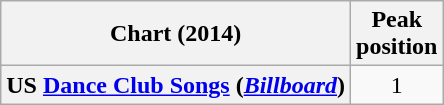<table class="wikitable plainrowheaders" style="text-align:center">
<tr>
<th>Chart (2014)</th>
<th>Peak<br>position</th>
</tr>
<tr>
<th scope="row">US <a href='#'>Dance Club Songs</a> (<em><a href='#'>Billboard</a></em>)</th>
<td>1</td>
</tr>
</table>
